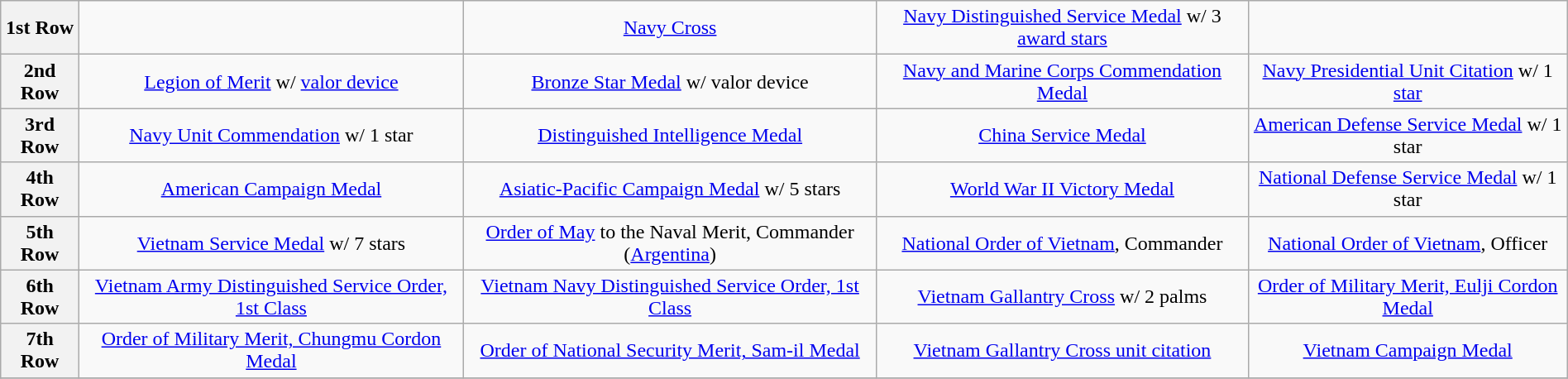<table class="wikitable" style="margin:1em auto; text-align:center;">
<tr>
<th>1st Row</th>
<td></td>
<td><a href='#'>Navy Cross</a></td>
<td><a href='#'>Navy Distinguished Service Medal</a> w/ 3 <a href='#'>award stars</a></td>
<td></td>
</tr>
<tr>
<th>2nd Row</th>
<td><a href='#'>Legion of Merit</a> w/ <a href='#'>valor device</a></td>
<td><a href='#'>Bronze Star Medal</a> w/ valor device</td>
<td><a href='#'>Navy and Marine Corps Commendation Medal</a></td>
<td><a href='#'>Navy Presidential Unit Citation</a> w/ 1 <a href='#'>star</a></td>
</tr>
<tr>
<th>3rd Row</th>
<td><a href='#'>Navy Unit Commendation</a> w/ 1 star</td>
<td><a href='#'>Distinguished Intelligence Medal</a></td>
<td><a href='#'>China Service Medal</a></td>
<td><a href='#'>American Defense Service Medal</a> w/ 1 star</td>
</tr>
<tr>
<th>4th Row</th>
<td><a href='#'>American Campaign Medal</a></td>
<td><a href='#'>Asiatic-Pacific Campaign Medal</a> w/ 5 stars</td>
<td><a href='#'>World War II Victory Medal</a></td>
<td><a href='#'>National Defense Service Medal</a> w/ 1 star</td>
</tr>
<tr>
<th>5th Row</th>
<td><a href='#'>Vietnam Service Medal</a> w/ 7 stars</td>
<td><a href='#'>Order of May</a> to the Naval Merit, Commander (<a href='#'>Argentina</a>)</td>
<td><a href='#'>National Order of Vietnam</a>, Commander</td>
<td><a href='#'>National Order of Vietnam</a>, Officer</td>
</tr>
<tr>
<th>6th Row</th>
<td><a href='#'>Vietnam Army Distinguished Service Order, 1st Class</a></td>
<td><a href='#'>Vietnam Navy Distinguished Service Order, 1st Class</a></td>
<td><a href='#'>Vietnam Gallantry Cross</a> w/ 2 palms</td>
<td><a href='#'>Order of Military Merit, Eulji Cordon Medal</a></td>
</tr>
<tr>
<th>7th Row</th>
<td><a href='#'>Order of Military Merit, Chungmu Cordon Medal</a></td>
<td><a href='#'>Order of National Security Merit, Sam-il Medal</a></td>
<td><a href='#'>Vietnam Gallantry Cross unit citation</a></td>
<td><a href='#'>Vietnam Campaign Medal</a></td>
</tr>
<tr>
</tr>
</table>
